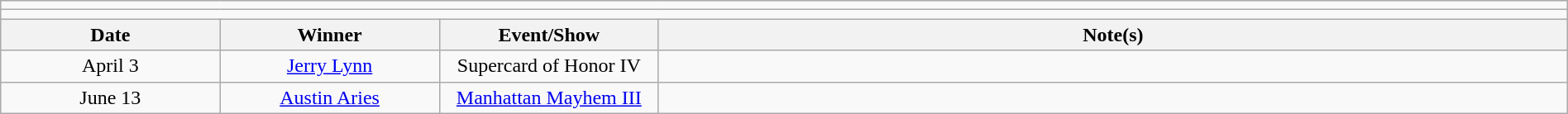<table class="wikitable" style="text-align:center; width:100%;">
<tr>
<td colspan="5"></td>
</tr>
<tr>
<td colspan="5"><strong></strong></td>
</tr>
<tr>
<th width=14%>Date</th>
<th width=14%>Winner</th>
<th width=14%>Event/Show</th>
<th width=58%>Note(s)</th>
</tr>
<tr>
<td>April 3</td>
<td><a href='#'>Jerry Lynn</a></td>
<td>Supercard of Honor IV</td>
<td align="left"></td>
</tr>
<tr>
<td>June 13</td>
<td><a href='#'>Austin Aries</a></td>
<td><a href='#'>Manhattan Mayhem III</a></td>
<td align="left"></td>
</tr>
</table>
